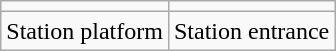<table class="wikitable floatright">
<tr>
<td></td>
<td></td>
</tr>
<tr>
<td>Station platform</td>
<td>Station entrance</td>
</tr>
</table>
